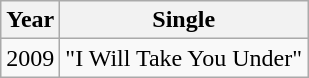<table class="wikitable" style=text-align:center;>
<tr>
<th>Year</th>
<th>Single</th>
</tr>
<tr>
<td style="text-align:center;">2009</td>
<td align="left">"I Will Take You Under"</td>
</tr>
</table>
